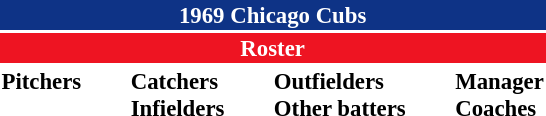<table class="toccolours" style="font-size: 95%;">
<tr>
<th colspan="10" style="background:#0e3386; color:white; text-align:center;">1969 Chicago Cubs</th>
</tr>
<tr>
<td colspan="10" style="background:#ee1422; color:white; text-align:center;"><strong>Roster</strong></td>
</tr>
<tr>
<td valign="top"><strong>Pitchers</strong><br>















</td>
<td style="width:25px;"></td>
<td valign="top"><strong>Catchers</strong><br>





<strong>Infielders</strong>





</td>
<td style="width:25px;"></td>
<td valign="top"><strong>Outfielders</strong><br>









<strong>Other batters</strong>

</td>
<td style="width:25px;"></td>
<td valign="top"><strong>Manager</strong><br>
<strong>Coaches</strong>



</td>
</tr>
</table>
